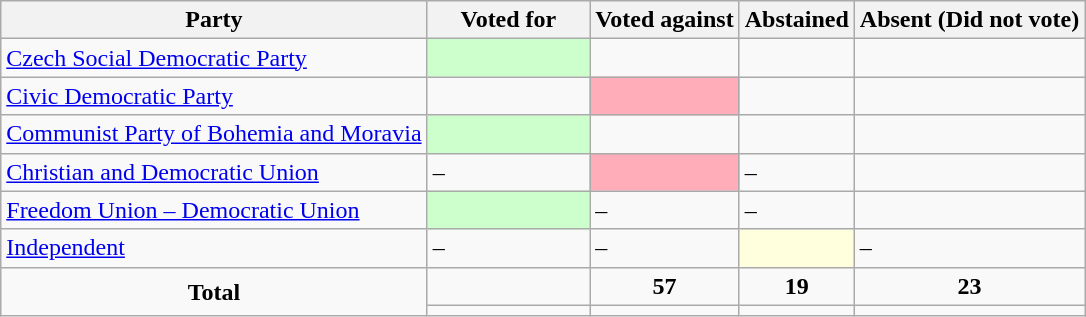<table class="wikitable">
<tr>
<th>Party</th>
<th style="width:15%;">Voted for</th>
<th>Voted against</th>
<th>Abstained</th>
<th>Absent (Did not vote)</th>
</tr>
<tr>
<td> <a href='#'>Czech Social Democratic Party</a></td>
<td style="background-color:#CCFFCC;"></td>
<td></td>
<td></td>
<td></td>
</tr>
<tr>
<td> <a href='#'>Civic Democratic Party</a></td>
<td></td>
<td style="background-color:#FFAEB9;"></td>
<td></td>
<td></td>
</tr>
<tr>
<td> <a href='#'>Communist Party of Bohemia and Moravia</a></td>
<td style="background-color:#CCFFCC;"></td>
<td></td>
<td></td>
<td></td>
</tr>
<tr>
<td> <a href='#'>Christian and Democratic Union</a></td>
<td>–</td>
<td style="background-color:#FFAEB9;"></td>
<td>–</td>
<td></td>
</tr>
<tr>
<td> <a href='#'>Freedom Union – Democratic Union</a></td>
<td style="background-color:#CCFFCC;"></td>
<td>–</td>
<td>–</td>
<td></td>
</tr>
<tr>
<td> <a href='#'>Independent</a></td>
<td>–</td>
<td>–</td>
<td style="background-color:#FFD;"></td>
<td>–</td>
</tr>
<tr>
<td style="text-align:center;" rowspan="2"><strong>Total </strong></td>
<td></td>
<td style="text-align:center;"><strong>57</strong></td>
<td style="text-align:center;"><strong>19</strong></td>
<td style="text-align:center;"><strong>23</strong></td>
</tr>
<tr>
<td style="text-align:center;"></td>
<td style="text-align:center;"></td>
<td style="text-align:center;"></td>
<td style="text-align:center;"></td>
</tr>
</table>
